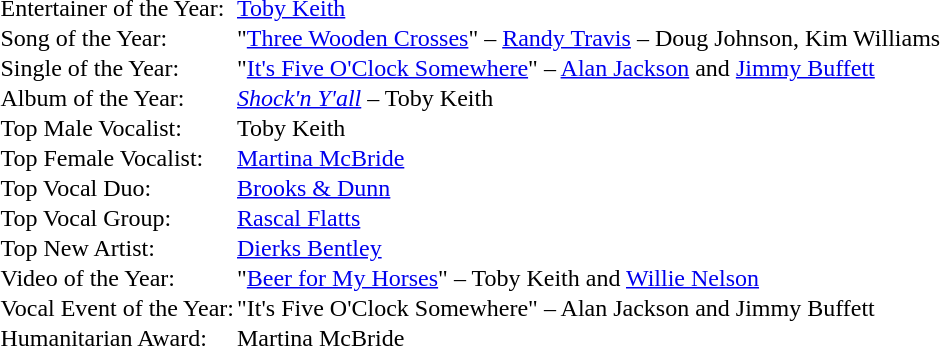<table cellspacing="0" border="0" cellpadding="1">
<tr>
<td>Entertainer of the Year:</td>
<td><a href='#'>Toby Keith</a></td>
</tr>
<tr>
<td>Song of the Year:</td>
<td>"<a href='#'>Three Wooden Crosses</a>" – <a href='#'>Randy Travis</a> – Doug Johnson, Kim Williams</td>
</tr>
<tr>
<td>Single of the Year:</td>
<td>"<a href='#'>It's Five O'Clock Somewhere</a>" – <a href='#'>Alan Jackson</a> and <a href='#'>Jimmy Buffett</a></td>
</tr>
<tr>
<td>Album of the Year:</td>
<td><em><a href='#'>Shock'n Y'all</a></em> – Toby Keith</td>
</tr>
<tr>
<td>Top Male Vocalist:</td>
<td>Toby Keith</td>
</tr>
<tr>
<td>Top Female Vocalist:</td>
<td><a href='#'>Martina McBride</a></td>
</tr>
<tr>
<td>Top Vocal Duo:</td>
<td><a href='#'>Brooks & Dunn</a></td>
</tr>
<tr>
<td>Top Vocal Group:</td>
<td><a href='#'>Rascal Flatts</a></td>
</tr>
<tr>
<td>Top New Artist:</td>
<td><a href='#'>Dierks Bentley</a></td>
</tr>
<tr>
<td>Video of the Year:</td>
<td>"<a href='#'>Beer for My Horses</a>" – Toby Keith and <a href='#'>Willie Nelson</a></td>
</tr>
<tr>
<td>Vocal Event of the Year:</td>
<td>"It's Five O'Clock Somewhere" – Alan Jackson and Jimmy Buffett</td>
</tr>
<tr>
<td>Humanitarian Award:</td>
<td>Martina McBride</td>
</tr>
</table>
